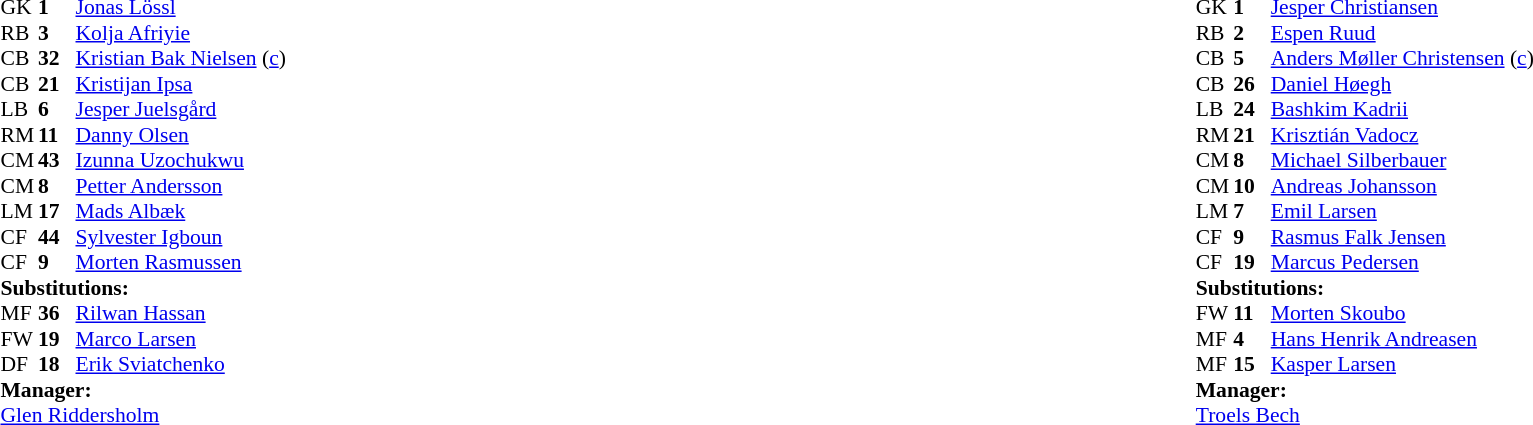<table style="width:100%">
<tr>
<td style="vertical-align:top; width:40%"><br><table style="font-size: 90%" cellspacing="0" cellpadding="0">
<tr>
<th width="25"></th>
<th width="25"></th>
</tr>
<tr>
<td>GK</td>
<td><strong>1</strong></td>
<td> <a href='#'>Jonas Lössl</a></td>
</tr>
<tr>
<td>RB</td>
<td><strong>3</strong></td>
<td> <a href='#'>Kolja Afriyie</a></td>
<td></td>
<td></td>
</tr>
<tr>
<td>CB</td>
<td><strong>32</strong></td>
<td> <a href='#'>Kristian Bak Nielsen</a> (<a href='#'>c</a>)</td>
<td></td>
</tr>
<tr>
<td>CB</td>
<td><strong>21</strong></td>
<td> <a href='#'>Kristijan Ipsa</a></td>
</tr>
<tr>
<td>LB</td>
<td><strong>6</strong></td>
<td> <a href='#'>Jesper Juelsgård</a></td>
</tr>
<tr>
<td>RM</td>
<td><strong>11</strong></td>
<td> <a href='#'>Danny Olsen</a></td>
<td></td>
<td></td>
</tr>
<tr>
<td>CM</td>
<td><strong>43</strong></td>
<td> <a href='#'>Izunna Uzochukwu</a></td>
<td></td>
</tr>
<tr>
<td>CM</td>
<td><strong>8</strong></td>
<td> <a href='#'>Petter Andersson</a></td>
<td></td>
</tr>
<tr>
<td>LM</td>
<td><strong>17</strong></td>
<td> <a href='#'>Mads Albæk</a></td>
</tr>
<tr>
<td>CF</td>
<td><strong>44</strong></td>
<td> <a href='#'>Sylvester Igboun</a></td>
<td></td>
<td></td>
</tr>
<tr>
<td>CF</td>
<td><strong>9</strong></td>
<td> <a href='#'>Morten Rasmussen</a></td>
</tr>
<tr>
<td colspan=3><strong>Substitutions:</strong></td>
</tr>
<tr>
<td>MF</td>
<td><strong>36</strong></td>
<td> <a href='#'>Rilwan Hassan</a></td>
<td></td>
<td></td>
</tr>
<tr>
<td>FW</td>
<td><strong>19</strong></td>
<td> <a href='#'>Marco Larsen</a></td>
<td></td>
<td></td>
</tr>
<tr>
<td>DF</td>
<td><strong>18</strong></td>
<td> <a href='#'>Erik Sviatchenko</a></td>
<td></td>
<td></td>
</tr>
<tr>
<td colspan=3><strong>Manager:</strong></td>
</tr>
<tr>
<td colspan=3> <a href='#'>Glen Riddersholm</a></td>
</tr>
</table>
</td>
<td style="vertical-align:top; width:50%"><br><table cellspacing="0" cellpadding="0" style="font-size:90%; margin:auto">
<tr>
<th width=25></th>
<th width=25></th>
</tr>
<tr>
<td>GK</td>
<td><strong>1</strong></td>
<td> <a href='#'>Jesper Christiansen</a></td>
</tr>
<tr>
<td>RB</td>
<td><strong>2</strong></td>
<td> <a href='#'>Espen Ruud</a></td>
<td></td>
<td></td>
</tr>
<tr>
<td>CB</td>
<td><strong>5</strong></td>
<td> <a href='#'>Anders Møller Christensen</a>  (<a href='#'>c</a>)</td>
</tr>
<tr>
<td>CB</td>
<td><strong>26</strong></td>
<td> <a href='#'>Daniel Høegh</a></td>
<td></td>
</tr>
<tr>
<td>LB</td>
<td><strong>24</strong></td>
<td> <a href='#'>Bashkim Kadrii</a></td>
</tr>
<tr>
<td>RM</td>
<td><strong>21</strong></td>
<td> <a href='#'>Krisztián Vadocz</a></td>
<td></td>
</tr>
<tr>
<td>CM</td>
<td><strong>8</strong></td>
<td> <a href='#'>Michael Silberbauer</a></td>
<td></td>
<td></td>
</tr>
<tr>
<td>CM</td>
<td><strong>10</strong></td>
<td> <a href='#'>Andreas Johansson</a></td>
<td></td>
<td></td>
</tr>
<tr>
<td>LM</td>
<td><strong>7</strong></td>
<td> <a href='#'>Emil Larsen</a></td>
</tr>
<tr>
<td>CF</td>
<td><strong>9</strong></td>
<td> <a href='#'>Rasmus Falk Jensen</a></td>
</tr>
<tr>
<td>CF</td>
<td><strong>19</strong></td>
<td> <a href='#'>Marcus Pedersen</a></td>
<td></td>
</tr>
<tr>
<td colspan=3><strong>Substitutions:</strong></td>
</tr>
<tr>
<td>FW</td>
<td><strong>11</strong></td>
<td> <a href='#'>Morten Skoubo</a></td>
<td></td>
<td></td>
</tr>
<tr>
<td>MF</td>
<td><strong>4</strong></td>
<td> <a href='#'>Hans Henrik Andreasen</a></td>
<td></td>
<td></td>
</tr>
<tr>
<td>MF</td>
<td><strong>15</strong></td>
<td> <a href='#'>Kasper Larsen</a></td>
<td></td>
<td></td>
</tr>
<tr>
<td colspan=3><strong>Manager:</strong></td>
</tr>
<tr>
<td colspan=4> <a href='#'>Troels Bech</a></td>
</tr>
</table>
</td>
</tr>
</table>
